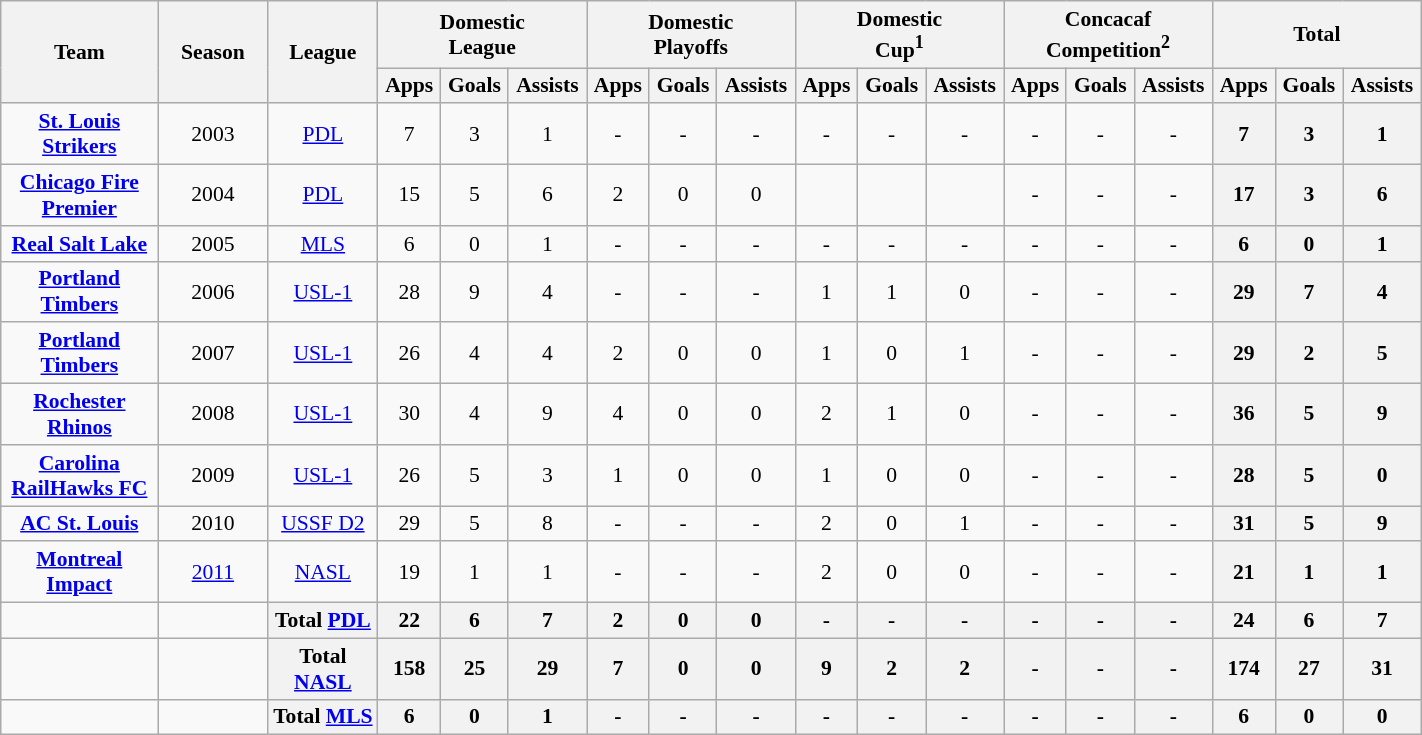<table class="wikitable" style=font-size:90% text-align: center width=75%>
<tr>
<th rowspan=2 width=10%><strong>Team</strong></th>
<th rowspan=2 width=7%><strong>Season</strong></th>
<th rowspan=2 width=7%><strong>League</strong></th>
<th colspan=3 width=10%>Domestic<br>League</th>
<th colspan=3 width=10%>Domestic<br>Playoffs</th>
<th colspan=3 width=10%>Domestic<br>Cup<sup>1</sup></th>
<th colspan=3 width=10%>Concacaf<br>Competition<sup>2</sup></th>
<th colspan=3 width=10%>Total</th>
</tr>
<tr>
<th align=center><strong>Apps</strong></th>
<th align=center><strong>Goals</strong></th>
<th align=center><strong>Assists</strong></th>
<th align=center><strong>Apps</strong></th>
<th align=center><strong>Goals</strong></th>
<th align=center><strong>Assists</strong></th>
<th align=center><strong>Apps</strong></th>
<th align=center><strong>Goals</strong></th>
<th align=center><strong>Assists</strong></th>
<th align=center><strong>Apps</strong></th>
<th align=center><strong>Goals</strong></th>
<th align=center><strong>Assists</strong></th>
<th align=center><strong>Apps</strong></th>
<th align=center><strong>Goals</strong></th>
<th align=center><strong>Assists</strong></th>
</tr>
<tr>
<td rowspan=1 align=center><strong><a href='#'>St. Louis Strikers</a></strong></td>
<td align=center>2003</td>
<td align=center><a href='#'>PDL</a></td>
<td align=center>7</td>
<td align=center>3</td>
<td align=center>1</td>
<td align=center>-</td>
<td align=center>-</td>
<td align=center>-</td>
<td align=center>-</td>
<td align=center>-</td>
<td align=center>-</td>
<td align=center>-</td>
<td align=center>-</td>
<td align=center>-</td>
<th align=center><strong>7</strong></th>
<th align=center><strong>3</strong></th>
<th align=center><strong>1</strong></th>
</tr>
<tr>
<td rowspan=1 align=center><strong><a href='#'>Chicago Fire Premier</a></strong></td>
<td align=center>2004</td>
<td align=center><a href='#'>PDL</a></td>
<td align=center>15</td>
<td align=center>5</td>
<td align=center>6</td>
<td align=center>2</td>
<td align=center>0</td>
<td align=center>0</td>
<td align=center></td>
<td align=center></td>
<td align=center></td>
<td align=center>-</td>
<td align=center>-</td>
<td align=center>-</td>
<th align=center><strong>17</strong></th>
<th align=center><strong>3</strong></th>
<th align=center><strong>6</strong></th>
</tr>
<tr>
<td rowspan=1 align=center><strong><a href='#'>Real Salt Lake</a></strong></td>
<td align=center>2005</td>
<td align=center><a href='#'>MLS</a></td>
<td align=center>6</td>
<td align=center>0</td>
<td align=center>1</td>
<td align=center>-</td>
<td align=center>-</td>
<td align=center>-</td>
<td align=center>-</td>
<td align=center>-</td>
<td align=center>-</td>
<td align=center>-</td>
<td align=center>-</td>
<td align=center>-</td>
<th align=center><strong>6</strong></th>
<th align=center><strong>0</strong></th>
<th align=center><strong>1</strong></th>
</tr>
<tr>
<td rowspan=1 align=center><strong><a href='#'>Portland Timbers</a></strong></td>
<td align=center>2006</td>
<td align=center><a href='#'>USL-1</a></td>
<td align=center>28</td>
<td align=center>9</td>
<td align=center>4</td>
<td align=center>-</td>
<td align=center>-</td>
<td align=center>-</td>
<td align=center>1</td>
<td align=center>1</td>
<td align=center>0</td>
<td align=center>-</td>
<td align=center>-</td>
<td align=center>-</td>
<th align=center><strong>29</strong></th>
<th align=center><strong>7</strong></th>
<th align=center><strong>4</strong></th>
</tr>
<tr>
<td rowspan=1 align=center><strong><a href='#'>Portland Timbers</a></strong></td>
<td align=center>2007</td>
<td align=center><a href='#'>USL-1</a></td>
<td align=center>26</td>
<td align=center>4</td>
<td align=center>4</td>
<td align=center>2</td>
<td align=center>0</td>
<td align=center>0</td>
<td align=center>1</td>
<td align=center>0</td>
<td align=center>1</td>
<td align=center>-</td>
<td align=center>-</td>
<td align=center>-</td>
<th align=center><strong>29</strong></th>
<th align=center>2</th>
<th align=center><strong>5</strong></th>
</tr>
<tr>
<td rowspan=1 align=center><strong><a href='#'>Rochester Rhinos</a></strong></td>
<td align=center>2008</td>
<td align=center><a href='#'>USL-1</a></td>
<td align=center>30</td>
<td align=center>4</td>
<td align=center>9</td>
<td align=center>4</td>
<td align=center>0</td>
<td align=center>0</td>
<td align=center>2</td>
<td align=center>1</td>
<td align=center>0</td>
<td align=center>-</td>
<td align=center>-</td>
<td align=center>-</td>
<th align=center><strong>36</strong></th>
<th align=center><strong>5</strong></th>
<th align=center><strong>9</strong></th>
</tr>
<tr>
<td rowspan=1 align=center><strong><a href='#'>Carolina RailHawks FC</a></strong></td>
<td align=center>2009</td>
<td align=center><a href='#'>USL-1</a></td>
<td align=center>26</td>
<td align=center>5</td>
<td align=center>3</td>
<td align=center>1</td>
<td align=center>0</td>
<td align=center>0</td>
<td align=center>1</td>
<td align=center>0</td>
<td align=center>0</td>
<td align=center>-</td>
<td align=center>-</td>
<td align=center>-</td>
<th align=center><strong>28</strong></th>
<th align=center><strong>5</strong></th>
<th align=center><strong>0</strong></th>
</tr>
<tr>
<td rowspan=1 align=center><strong><a href='#'>AC St. Louis</a></strong></td>
<td align=center>2010</td>
<td align=center><a href='#'>USSF D2</a></td>
<td align=center>29</td>
<td align=center>5</td>
<td align=center>8</td>
<td align=center>-</td>
<td align=center>-</td>
<td align=center>-</td>
<td align=center>2</td>
<td align=center>0</td>
<td align=center>1</td>
<td align=center>-</td>
<td align=center>-</td>
<td align=center>-</td>
<th align=center><strong>31</strong></th>
<th align=center><strong>5</strong></th>
<th align=center><strong>9</strong></th>
</tr>
<tr>
<td rowspan=1 align=center><strong><a href='#'>Montreal Impact</a></strong></td>
<td align=center><a href='#'>2011</a></td>
<td align=center><a href='#'>NASL</a></td>
<td align=center>19</td>
<td align=center>1</td>
<td align=center>1</td>
<td align=center>-</td>
<td align=center>-</td>
<td align=center>-</td>
<td align=center>2</td>
<td align=center>0</td>
<td align=center>0</td>
<td align=center>-</td>
<td align=center>-</td>
<td align=center>-</td>
<th align=center><strong>21</strong></th>
<th align=center><strong>1</strong></th>
<th align=center><strong>1</strong></th>
</tr>
<tr>
<td></td>
<td></td>
<th>Total <a href='#'>PDL</a></th>
<th>22</th>
<th>6</th>
<th>7</th>
<th>2</th>
<th>0</th>
<th>0</th>
<th>-</th>
<th>-</th>
<th>-</th>
<th>-</th>
<th>-</th>
<th>-</th>
<th>24</th>
<th>6</th>
<th>7</th>
</tr>
<tr>
<td></td>
<td></td>
<th>Total <a href='#'>NASL</a></th>
<th>158</th>
<th>25</th>
<th>29</th>
<th>7</th>
<th>0</th>
<th>0</th>
<th>9</th>
<th>2</th>
<th>2</th>
<th>-</th>
<th>-</th>
<th>-</th>
<th>174</th>
<th>27</th>
<th>31</th>
</tr>
<tr>
<td></td>
<td></td>
<th>Total <a href='#'>MLS</a></th>
<th>6</th>
<th>0</th>
<th>1</th>
<th>-</th>
<th>-</th>
<th>-</th>
<th>-</th>
<th>-</th>
<th>-</th>
<th>-</th>
<th>-</th>
<th>-</th>
<th>6</th>
<th>0</th>
<th>0</th>
</tr>
</table>
